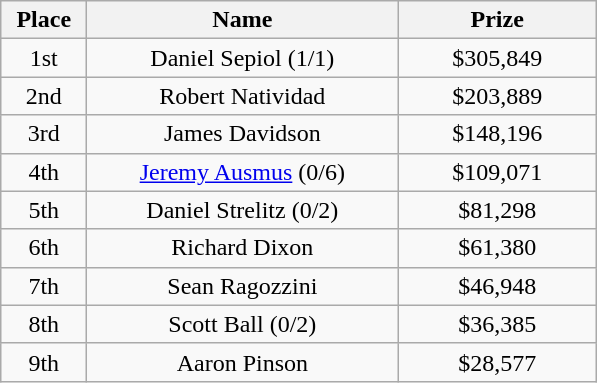<table class="wikitable">
<tr>
<th width="50">Place</th>
<th width="200">Name</th>
<th width="125">Prize</th>
</tr>
<tr>
<td align=center>1st</td>
<td align=center> Daniel Sepiol (1/1)</td>
<td align=center>$305,849</td>
</tr>
<tr>
<td align=center>2nd</td>
<td align=center> Robert Natividad</td>
<td align=center>$203,889</td>
</tr>
<tr>
<td align=center>3rd</td>
<td align=center> James Davidson</td>
<td align=center>$148,196</td>
</tr>
<tr>
<td align=center>4th</td>
<td align=center> <a href='#'>Jeremy Ausmus</a> (0/6)</td>
<td align=center>$109,071</td>
</tr>
<tr>
<td align=center>5th</td>
<td align=center> Daniel Strelitz (0/2)</td>
<td align=center>$81,298</td>
</tr>
<tr>
<td align=center>6th</td>
<td align=center> Richard Dixon</td>
<td align=center>$61,380</td>
</tr>
<tr>
<td align=center>7th</td>
<td align=center> Sean Ragozzini</td>
<td align=center>$46,948</td>
</tr>
<tr>
<td align=center>8th</td>
<td align=center> Scott Ball (0/2)</td>
<td align=center>$36,385</td>
</tr>
<tr>
<td align=center>9th</td>
<td align=center> Aaron Pinson</td>
<td align=center>$28,577</td>
</tr>
</table>
